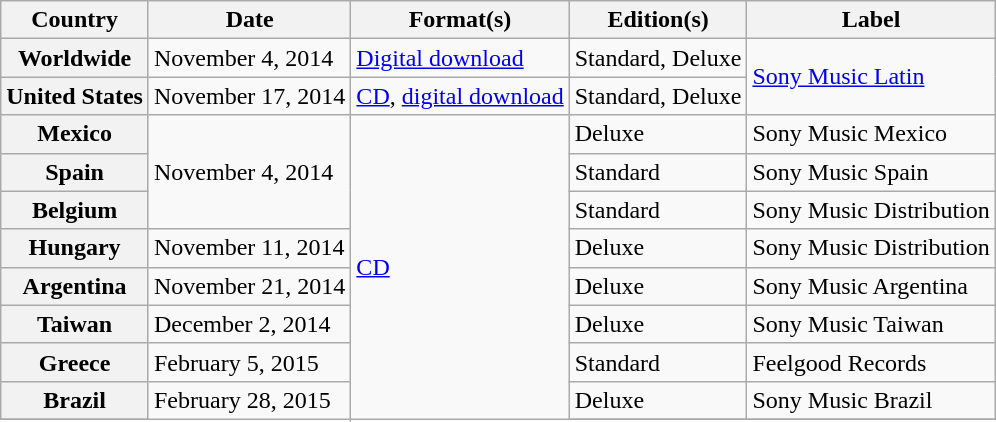<table class="wikitable plainrowheaders">
<tr>
<th scope="col">Country</th>
<th>Date</th>
<th>Format(s)</th>
<th>Edition(s)</th>
<th>Label</th>
</tr>
<tr>
<th scope="row">Worldwide</th>
<td>November 4, 2014</td>
<td><a href='#'>Digital download</a></td>
<td>Standard, Deluxe</td>
<td rowspan="2"><a href='#'>Sony Music Latin</a></td>
</tr>
<tr>
<th scope="row">United States</th>
<td>November 17, 2014</td>
<td><a href='#'>CD</a>, <a href='#'>digital download</a></td>
<td>Standard, Deluxe</td>
</tr>
<tr>
<th scope="row">Mexico</th>
<td rowspan="3">November 4, 2014</td>
<td rowspan="9"><a href='#'>CD</a></td>
<td>Deluxe</td>
<td>Sony Music Mexico</td>
</tr>
<tr>
<th scope="row">Spain</th>
<td>Standard</td>
<td>Sony Music Spain</td>
</tr>
<tr>
<th scope="row">Belgium</th>
<td>Standard</td>
<td>Sony Music Distribution</td>
</tr>
<tr>
<th scope="row">Hungary</th>
<td>November 11, 2014</td>
<td>Deluxe</td>
<td>Sony Music Distribution</td>
</tr>
<tr>
<th scope="row">Argentina</th>
<td>November 21, 2014</td>
<td>Deluxe</td>
<td>Sony Music Argentina</td>
</tr>
<tr>
<th scope="row">Taiwan</th>
<td>December 2, 2014</td>
<td>Deluxe</td>
<td>Sony Music Taiwan</td>
</tr>
<tr>
<th scope="row">Greece</th>
<td>February 5, 2015</td>
<td>Standard</td>
<td>Feelgood Records</td>
</tr>
<tr>
<th scope="row">Brazil</th>
<td rowspan="2">February 28, 2015</td>
<td>Deluxe</td>
<td>Sony Music Brazil</td>
</tr>
<tr>
</tr>
</table>
